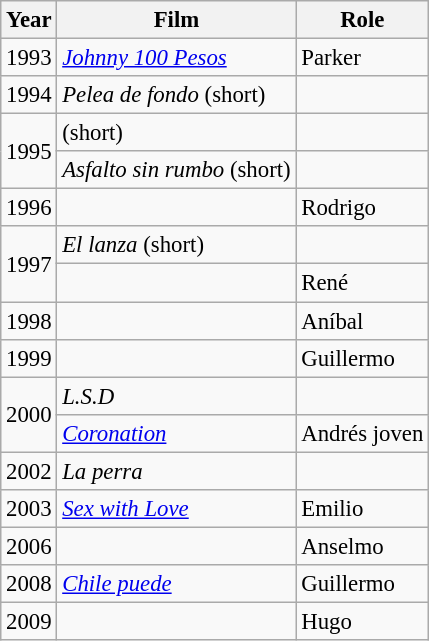<table class="wikitable" style="font-size: 95%;">
<tr>
<th>Year</th>
<th>Film</th>
<th>Role</th>
</tr>
<tr>
<td>1993</td>
<td><em><a href='#'>Johnny 100 Pesos</a></em></td>
<td>Parker</td>
</tr>
<tr>
<td>1994</td>
<td><em>Pelea de fondo</em> (short)</td>
<td></td>
</tr>
<tr>
<td rowspan="2">1995</td>
<td><em></em> (short)</td>
<td></td>
</tr>
<tr>
<td><em>Asfalto sin rumbo</em> (short)</td>
<td></td>
</tr>
<tr>
<td>1996</td>
<td><em></em></td>
<td>Rodrigo</td>
</tr>
<tr>
<td rowspan="2">1997</td>
<td><em>El lanza</em> (short)</td>
<td></td>
</tr>
<tr>
<td><em></em></td>
<td>René</td>
</tr>
<tr>
<td>1998</td>
<td><em></em></td>
<td>Aníbal</td>
</tr>
<tr>
<td>1999</td>
<td><em></em></td>
<td>Guillermo</td>
</tr>
<tr>
<td rowspan="2">2000</td>
<td><em>L.S.D</em></td>
<td></td>
</tr>
<tr>
<td><em><a href='#'>Coronation</a></em></td>
<td>Andrés joven</td>
</tr>
<tr>
<td>2002</td>
<td><em>La perra</em></td>
<td></td>
</tr>
<tr>
<td>2003</td>
<td><em><a href='#'>Sex with Love</a></em></td>
<td>Emilio</td>
</tr>
<tr>
<td>2006</td>
<td><em></em></td>
<td>Anselmo</td>
</tr>
<tr>
<td>2008</td>
<td><em><a href='#'>Chile puede</a></em></td>
<td>Guillermo</td>
</tr>
<tr>
<td>2009</td>
<td><em></em></td>
<td>Hugo</td>
</tr>
</table>
